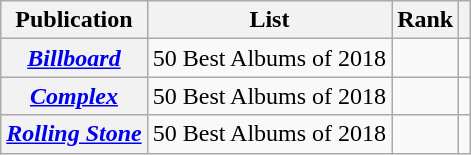<table class="wikitable sortable plainrowheaders" style="border:none; margin:0;">
<tr>
<th scope="col">Publication</th>
<th scope="col" class="unsortable">List</th>
<th scope="col" data-sort-type="number">Rank</th>
<th scope="col" class="unsortable"></th>
</tr>
<tr>
<th scope="row"><em><a href='#'>Billboard</a></em></th>
<td>50 Best Albums of 2018</td>
<td></td>
<td></td>
</tr>
<tr>
<th scope="row"><em><a href='#'>Complex</a></em></th>
<td>50 Best Albums of 2018</td>
<td></td>
<td></td>
</tr>
<tr>
<th scope="row"><em><a href='#'>Rolling Stone</a></em></th>
<td>50 Best Albums of 2018</td>
<td></td>
<td></td>
</tr>
</table>
